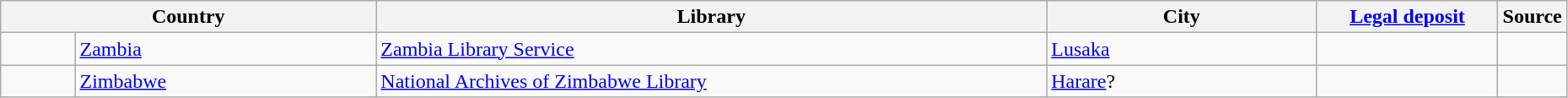<table class="wikitable" style="width:98%">
<tr>
<th colspan=2 style="width:25%">Country</th>
<th style="width:45%">Library</th>
<th style="width:18%">City</th>
<th style="width:12%"><a href='#'>Legal deposit</a></th>
<th style="width:12%">Source</th>
</tr>
<tr>
<td style="width:5%"></td>
<td><a href='#'>Zambia</a></td>
<td><a href='#'>Zambia Library Service</a></td>
<td><a href='#'>Lusaka</a></td>
<td></td>
<td align="right"></td>
</tr>
<tr>
<td></td>
<td><a href='#'>Zimbabwe</a></td>
<td><a href='#'>National Archives of Zimbabwe Library</a></td>
<td><a href='#'>Harare</a>?</td>
<td></td>
<td align="right"></td>
</tr>
</table>
